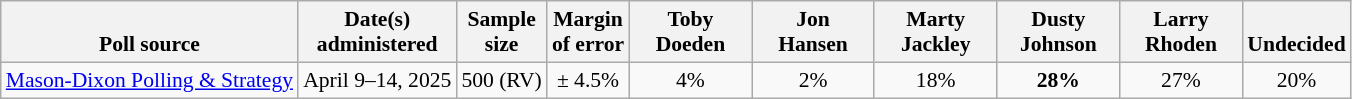<table class="wikitable" style="font-size:90%;text-align:center;">
<tr style="vertical-align:bottom">
<th>Poll source</th>
<th>Date(s)<br>administered</th>
<th>Sample<br>size</th>
<th>Margin<br>of error</th>
<th style="width:75px;">Toby<br>Doeden</th>
<th style="width:75px;">Jon<br>Hansen</th>
<th style="width:75px;">Marty<br>Jackley</th>
<th style="width:75px;">Dusty<br>Johnson</th>
<th style="width:75px;">Larry<br>Rhoden</th>
<th>Undecided</th>
</tr>
<tr>
<td style="text-align:left;"><a href='#'>Mason-Dixon Polling & Strategy</a></td>
<td>April 9–14, 2025</td>
<td>500 (RV)</td>
<td>± 4.5%</td>
<td>4%</td>
<td>2%</td>
<td>18%</td>
<td><strong>28%</strong></td>
<td>27%</td>
<td>20%</td>
</tr>
</table>
